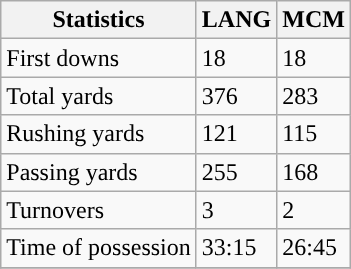<table class="wikitable">
<tr>
<th>Statistics</th>
<th>LANG</th>
<th>MCM</th>
</tr>
<tr>
<td>First downs</td>
<td>18</td>
<td>18</td>
</tr>
<tr>
<td>Total yards</td>
<td>376</td>
<td>283</td>
</tr>
<tr>
<td>Rushing yards</td>
<td>121</td>
<td>115</td>
</tr>
<tr>
<td>Passing yards</td>
<td>255</td>
<td>168</td>
</tr>
<tr>
<td>Turnovers</td>
<td>3</td>
<td>2</td>
</tr>
<tr>
<td>Time of possession</td>
<td>33:15</td>
<td>26:45</td>
</tr>
<tr>
</tr>
</table>
